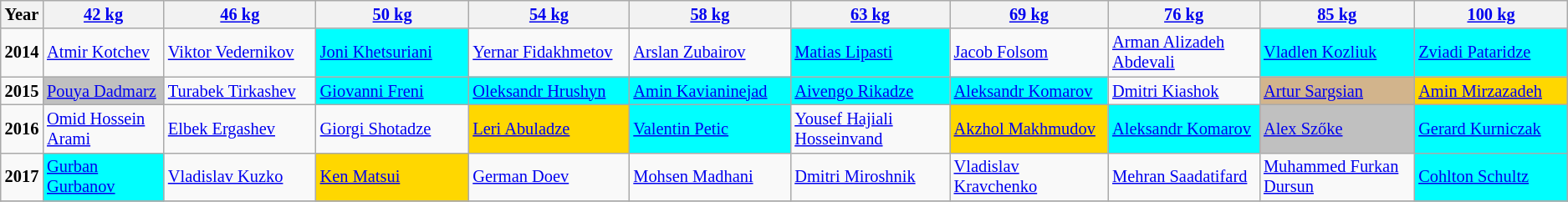<table class="wikitable sortable"  style="font-size: 85%">
<tr>
<th>Year</th>
<th width=200><a href='#'>42 kg</a></th>
<th width=275><a href='#'>46 kg</a></th>
<th width=275><a href='#'>50 kg</a></th>
<th width=275><a href='#'>54 kg</a></th>
<th width=275><a href='#'>58 kg</a></th>
<th width=275><a href='#'>63 kg</a></th>
<th width=275><a href='#'>69 kg</a></th>
<th width=275><a href='#'>76 kg</a></th>
<th width=275><a href='#'>85 kg</a></th>
<th width=275><a href='#'>100 kg</a></th>
</tr>
<tr>
<td><strong>2014</strong></td>
<td> <a href='#'>Atmir Kotchev</a></td>
<td> <a href='#'>Viktor Vedernikov</a></td>
<td bgcolor = "aqua"> <a href='#'>Joni Khetsuriani</a></td>
<td> <a href='#'>Yernar Fidakhmetov</a></td>
<td> <a href='#'>Arslan Zubairov</a></td>
<td bgcolor = "aqua"> <a href='#'>Matias Lipasti</a></td>
<td> <a href='#'>Jacob Folsom</a></td>
<td> <a href='#'>Arman Alizadeh Abdevali</a></td>
<td bgcolor="aqua"> <a href='#'>Vladlen Kozliuk</a></td>
<td bgcolor="aqua"> <a href='#'>Zviadi Pataridze</a></td>
</tr>
<tr>
<td><strong>2015</strong></td>
<td bgcolor="Silver"> <a href='#'>Pouya Dadmarz</a></td>
<td> <a href='#'>Turabek Tirkashev</a></td>
<td bgcolor="aqua"> <a href='#'>Giovanni Freni</a></td>
<td bgcolor="aqua"> <a href='#'>Oleksandr Hrushyn</a></td>
<td bgcolor="aqua"> <a href='#'>Amin Kavianinejad</a></td>
<td bgcolor="aqua"> <a href='#'>Aivengo Rikadze</a></td>
<td bgcolor="aqua"> <a href='#'>Aleksandr Komarov</a></td>
<td> <a href='#'>Dmitri Kiashok</a></td>
<td bgcolor ="TAN"> <a href='#'>Artur Sargsian</a></td>
<td bgcolor="gold"> <a href='#'>Amin Mirzazadeh</a></td>
</tr>
<tr>
<td><strong>2016</strong></td>
<td> <a href='#'>Omid Hossein Arami</a></td>
<td> <a href='#'>Elbek Ergashev</a></td>
<td> <a href='#'>Giorgi Shotadze</a></td>
<td bgcolor="gold"> <a href='#'>Leri Abuladze</a></td>
<td bgcolor="aqua"> <a href='#'>Valentin Petic</a></td>
<td> <a href='#'>Yousef Hajiali Hosseinvand</a></td>
<td bgcolor="gold"> <a href='#'>Akzhol Makhmudov</a></td>
<td bgcolor="aqua"> <a href='#'>Aleksandr Komarov</a></td>
<td bgcolor="Silver"> <a href='#'>Alex Szőke</a></td>
<td bgcolor="aqua"> <a href='#'>Gerard Kurniczak</a></td>
</tr>
<tr>
<td><strong>2017</strong></td>
<td bgcolor="aqua"> <a href='#'>Gurban Gurbanov</a></td>
<td> <a href='#'>Vladislav Kuzko</a></td>
<td bgcolor = "gold"> <a href='#'>Ken Matsui</a></td>
<td> <a href='#'>German Doev</a></td>
<td> <a href='#'>Mohsen Madhani</a></td>
<td> <a href='#'>Dmitri Miroshnik</a></td>
<td> <a href='#'>Vladislav Kravchenko</a></td>
<td> <a href='#'>Mehran Saadatifard</a></td>
<td> <a href='#'>Muhammed Furkan Dursun</a></td>
<td bgcolor="aqua"> <a href='#'>Cohlton Schultz</a></td>
</tr>
<tr>
</tr>
</table>
